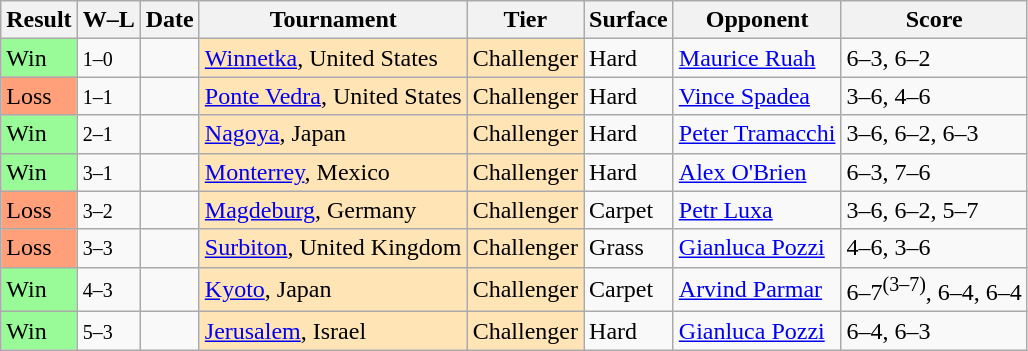<table class="sortable wikitable">
<tr>
<th>Result</th>
<th class="unsortable">W–L</th>
<th>Date</th>
<th>Tournament</th>
<th>Tier</th>
<th>Surface</th>
<th>Opponent</th>
<th class="unsortable">Score</th>
</tr>
<tr>
<td style="background:#98fb98;">Win</td>
<td><small>1–0</small></td>
<td></td>
<td style="background:moccasin;"><a href='#'>Winnetka</a>, United States</td>
<td style="background:moccasin;">Challenger</td>
<td>Hard</td>
<td> <a href='#'>Maurice Ruah</a></td>
<td>6–3, 6–2</td>
</tr>
<tr>
<td style="background:#ffa07a;">Loss</td>
<td><small>1–1</small></td>
<td></td>
<td style="background:moccasin;"><a href='#'>Ponte Vedra</a>, United States</td>
<td style="background:moccasin;">Challenger</td>
<td>Hard</td>
<td> <a href='#'>Vince Spadea</a></td>
<td>3–6, 4–6</td>
</tr>
<tr>
<td style="background:#98fb98;">Win</td>
<td><small>2–1</small></td>
<td></td>
<td style="background:moccasin;"><a href='#'>Nagoya</a>, Japan</td>
<td style="background:moccasin;">Challenger</td>
<td>Hard</td>
<td> <a href='#'>Peter Tramacchi</a></td>
<td>3–6, 6–2, 6–3</td>
</tr>
<tr>
<td style="background:#98fb98;">Win</td>
<td><small>3–1</small></td>
<td></td>
<td style="background:moccasin;"><a href='#'>Monterrey</a>, Mexico</td>
<td style="background:moccasin;">Challenger</td>
<td>Hard</td>
<td> <a href='#'>Alex O'Brien</a></td>
<td>6–3, 7–6</td>
</tr>
<tr>
<td style="background:#ffa07a;">Loss</td>
<td><small>3–2</small></td>
<td></td>
<td style="background:moccasin;"><a href='#'>Magdeburg</a>, Germany</td>
<td style="background:moccasin;">Challenger</td>
<td>Carpet</td>
<td> <a href='#'>Petr Luxa</a></td>
<td>3–6, 6–2, 5–7</td>
</tr>
<tr>
<td style="background:#ffa07a;">Loss</td>
<td><small>3–3</small></td>
<td></td>
<td style="background:moccasin;"><a href='#'>Surbiton</a>, United Kingdom</td>
<td style="background:moccasin;">Challenger</td>
<td>Grass</td>
<td> <a href='#'>Gianluca Pozzi</a></td>
<td>4–6, 3–6</td>
</tr>
<tr>
<td style="background:#98fb98;">Win</td>
<td><small>4–3</small></td>
<td></td>
<td style="background:moccasin;"><a href='#'>Kyoto</a>, Japan</td>
<td style="background:moccasin;">Challenger</td>
<td>Carpet</td>
<td> <a href='#'>Arvind Parmar</a></td>
<td>6–7<sup>(3–7)</sup>, 6–4, 6–4</td>
</tr>
<tr>
<td style="background:#98fb98;">Win</td>
<td><small>5–3</small></td>
<td></td>
<td style="background:moccasin;"><a href='#'>Jerusalem</a>, Israel</td>
<td style="background:moccasin;">Challenger</td>
<td>Hard</td>
<td> <a href='#'>Gianluca Pozzi</a></td>
<td>6–4, 6–3</td>
</tr>
</table>
